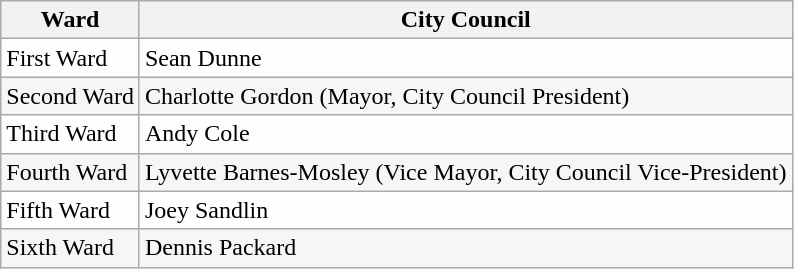<table class="wikitable">
<tr>
<th>Ward</th>
<th>City Council</th>
</tr>
<tr style="width:20%; vertical-align:top; text-align:left" bgcolor="#FEFEFE" |>
<td>First Ward</td>
<td>Sean Dunne</td>
</tr>
<tr style="width:20%; vertical-align:top; text-align:left" bgcolor="#F6F6F6" |>
<td>Second Ward</td>
<td>Charlotte Gordon (Mayor, City Council President)</td>
</tr>
<tr style="width:20%; vertical-align:top; text-align:left" bgcolor="#FEFEFE" |>
<td>Third Ward</td>
<td>Andy Cole</td>
</tr>
<tr style="width:20%; vertical-align:top; text-align:left" bgcolor="#F6F6F6" |>
<td>Fourth Ward</td>
<td>Lyvette Barnes-Mosley (Vice Mayor, City Council Vice-President)</td>
</tr>
<tr style="width:20%; vertical-align:top; text-align:left" bgcolor="#FEFEFE" |>
<td>Fifth Ward</td>
<td>Joey Sandlin</td>
</tr>
<tr style="width:20%; vertical-align:top; text-align:left" bgcolor="#F6F6F6" |>
<td>Sixth Ward</td>
<td>Dennis Packard</td>
</tr>
</table>
